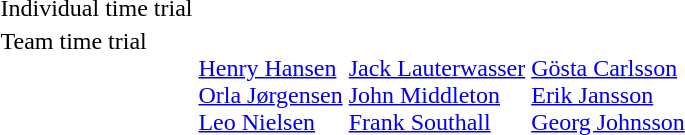<table>
<tr>
<td>Individual time trial<br></td>
<td></td>
<td></td>
<td></td>
</tr>
<tr valign="top">
<td>Team time trial<br></td>
<td><br><a href='#'>Henry Hansen</a><br><a href='#'>Orla Jørgensen</a><br><a href='#'>Leo Nielsen</a></td>
<td><br><a href='#'>Jack Lauterwasser</a><br><a href='#'>John Middleton</a><br><a href='#'>Frank Southall</a></td>
<td><br><a href='#'>Gösta Carlsson</a><br><a href='#'>Erik Jansson</a><br><a href='#'>Georg Johnsson</a></td>
</tr>
</table>
